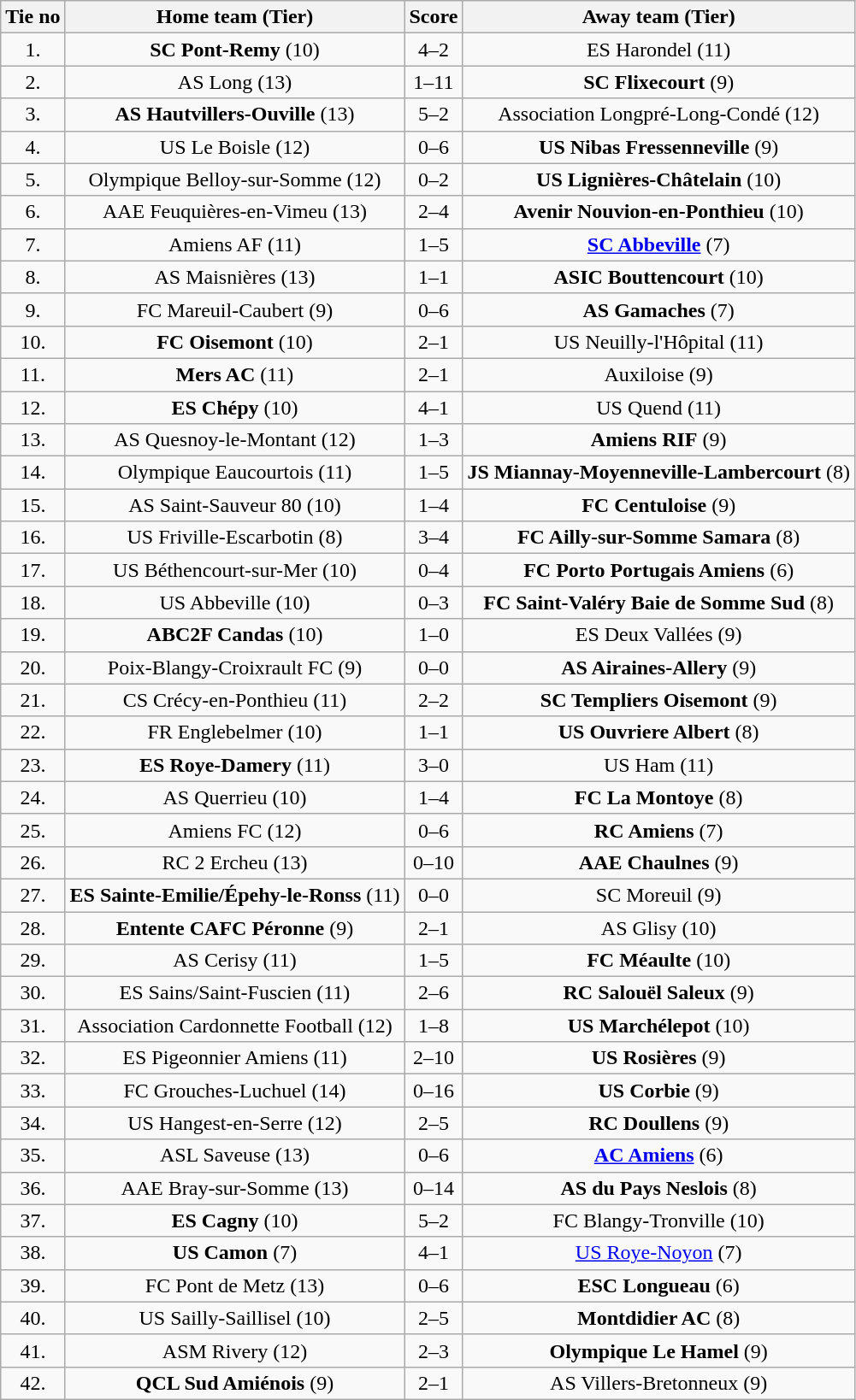<table class="wikitable" style="text-align: center">
<tr>
<th>Tie no</th>
<th>Home team (Tier)</th>
<th>Score</th>
<th>Away team (Tier)</th>
</tr>
<tr>
<td>1.</td>
<td><strong>SC Pont-Remy</strong> (10)</td>
<td>4–2</td>
<td>ES Harondel (11)</td>
</tr>
<tr>
<td>2.</td>
<td>AS Long (13)</td>
<td>1–11</td>
<td><strong>SC Flixecourt</strong> (9)</td>
</tr>
<tr>
<td>3.</td>
<td><strong>AS Hautvillers-Ouville</strong> (13)</td>
<td>5–2</td>
<td>Association Longpré-Long-Condé (12)</td>
</tr>
<tr>
<td>4.</td>
<td>US Le Boisle (12)</td>
<td>0–6</td>
<td><strong>US Nibas Fressenneville</strong> (9)</td>
</tr>
<tr>
<td>5.</td>
<td>Olympique Belloy-sur-Somme (12)</td>
<td>0–2</td>
<td><strong>US Lignières-Châtelain</strong> (10)</td>
</tr>
<tr>
<td>6.</td>
<td>AAE Feuquières-en-Vimeu (13)</td>
<td>2–4</td>
<td><strong>Avenir Nouvion-en-Ponthieu</strong> (10)</td>
</tr>
<tr>
<td>7.</td>
<td>Amiens AF (11)</td>
<td>1–5</td>
<td><strong><a href='#'>SC Abbeville</a></strong> (7)</td>
</tr>
<tr>
<td>8.</td>
<td>AS Maisnières (13)</td>
<td>1–1 </td>
<td><strong>ASIC Bouttencourt</strong> (10)</td>
</tr>
<tr>
<td>9.</td>
<td>FC Mareuil-Caubert (9)</td>
<td>0–6</td>
<td><strong>AS Gamaches</strong> (7)</td>
</tr>
<tr>
<td>10.</td>
<td><strong>FC Oisemont</strong> (10)</td>
<td>2–1</td>
<td>US Neuilly-l'Hôpital (11)</td>
</tr>
<tr>
<td>11.</td>
<td><strong>Mers AC</strong> (11)</td>
<td>2–1</td>
<td>Auxiloise (9)</td>
</tr>
<tr>
<td>12.</td>
<td><strong>ES Chépy</strong> (10)</td>
<td>4–1</td>
<td>US Quend (11)</td>
</tr>
<tr>
<td>13.</td>
<td>AS Quesnoy-le-Montant (12)</td>
<td>1–3</td>
<td><strong>Amiens RIF</strong> (9)</td>
</tr>
<tr>
<td>14.</td>
<td>Olympique Eaucourtois (11)</td>
<td>1–5</td>
<td><strong>JS Miannay-Moyenneville-Lambercourt</strong> (8)</td>
</tr>
<tr>
<td>15.</td>
<td>AS Saint-Sauveur 80 (10)</td>
<td>1–4</td>
<td><strong>FC Centuloise</strong> (9)</td>
</tr>
<tr>
<td>16.</td>
<td>US Friville-Escarbotin (8)</td>
<td>3–4</td>
<td><strong>FC Ailly-sur-Somme Samara</strong> (8)</td>
</tr>
<tr>
<td>17.</td>
<td>US Béthencourt-sur-Mer (10)</td>
<td>0–4</td>
<td><strong>FC Porto Portugais Amiens</strong> (6)</td>
</tr>
<tr>
<td>18.</td>
<td>US Abbeville (10)</td>
<td>0–3</td>
<td><strong>FC Saint-Valéry Baie de Somme Sud</strong> (8)</td>
</tr>
<tr>
<td>19.</td>
<td><strong>ABC2F Candas</strong> (10)</td>
<td>1–0</td>
<td>ES Deux Vallées (9)</td>
</tr>
<tr>
<td>20.</td>
<td>Poix-Blangy-Croixrault FC (9)</td>
<td>0–0 </td>
<td><strong>AS Airaines-Allery</strong> (9)</td>
</tr>
<tr>
<td>21.</td>
<td>CS Crécy-en-Ponthieu (11)</td>
<td>2–2 </td>
<td><strong>SC Templiers Oisemont</strong> (9)</td>
</tr>
<tr>
<td>22.</td>
<td>FR Englebelmer (10)</td>
<td>1–1 </td>
<td><strong>US Ouvriere Albert</strong> (8)</td>
</tr>
<tr>
<td>23.</td>
<td><strong>ES Roye-Damery</strong> (11)</td>
<td>3–0</td>
<td>US Ham (11)</td>
</tr>
<tr>
<td>24.</td>
<td>AS Querrieu (10)</td>
<td>1–4</td>
<td><strong>FC La Montoye</strong> (8)</td>
</tr>
<tr>
<td>25.</td>
<td>Amiens FC (12)</td>
<td>0–6</td>
<td><strong>RC Amiens</strong> (7)</td>
</tr>
<tr>
<td>26.</td>
<td>RC 2 Ercheu (13)</td>
<td>0–10</td>
<td><strong>AAE Chaulnes</strong> (9)</td>
</tr>
<tr>
<td>27.</td>
<td><strong>ES Sainte-Emilie/Épehy-le-Ronss</strong> (11)</td>
<td>0–0 </td>
<td>SC Moreuil (9)</td>
</tr>
<tr>
<td>28.</td>
<td><strong>Entente CAFC Péronne</strong> (9)</td>
<td>2–1</td>
<td>AS Glisy (10)</td>
</tr>
<tr>
<td>29.</td>
<td>AS Cerisy (11)</td>
<td>1–5</td>
<td><strong>FC Méaulte</strong> (10)</td>
</tr>
<tr>
<td>30.</td>
<td>ES Sains/Saint-Fuscien (11)</td>
<td>2–6</td>
<td><strong>RC Salouël Saleux</strong> (9)</td>
</tr>
<tr>
<td>31.</td>
<td>Association Cardonnette Football (12)</td>
<td>1–8</td>
<td><strong>US Marchélepot</strong> (10)</td>
</tr>
<tr>
<td>32.</td>
<td>ES Pigeonnier Amiens (11)</td>
<td>2–10</td>
<td><strong>US Rosières</strong> (9)</td>
</tr>
<tr>
<td>33.</td>
<td>FC Grouches-Luchuel (14)</td>
<td>0–16</td>
<td><strong>US Corbie</strong> (9)</td>
</tr>
<tr>
<td>34.</td>
<td>US Hangest-en-Serre (12)</td>
<td>2–5</td>
<td><strong>RC Doullens</strong> (9)</td>
</tr>
<tr>
<td>35.</td>
<td>ASL Saveuse (13)</td>
<td>0–6</td>
<td><strong><a href='#'>AC Amiens</a></strong> (6)</td>
</tr>
<tr>
<td>36.</td>
<td>AAE Bray-sur-Somme (13)</td>
<td>0–14</td>
<td><strong>AS du Pays Neslois</strong> (8)</td>
</tr>
<tr>
<td>37.</td>
<td><strong>ES Cagny</strong> (10)</td>
<td>5–2</td>
<td>FC Blangy-Tronville (10)</td>
</tr>
<tr>
<td>38.</td>
<td><strong>US Camon</strong> (7)</td>
<td>4–1</td>
<td><a href='#'>US Roye-Noyon</a> (7)</td>
</tr>
<tr>
<td>39.</td>
<td>FC Pont de Metz (13)</td>
<td>0–6</td>
<td><strong>ESC Longueau</strong> (6)</td>
</tr>
<tr>
<td>40.</td>
<td>US Sailly-Saillisel (10)</td>
<td>2–5</td>
<td><strong>Montdidier AC</strong> (8)</td>
</tr>
<tr>
<td>41.</td>
<td>ASM Rivery (12)</td>
<td>2–3</td>
<td><strong>Olympique Le Hamel</strong> (9)</td>
</tr>
<tr>
<td>42.</td>
<td><strong>QCL Sud Amiénois</strong> (9)</td>
<td>2–1</td>
<td>AS Villers-Bretonneux (9)</td>
</tr>
</table>
